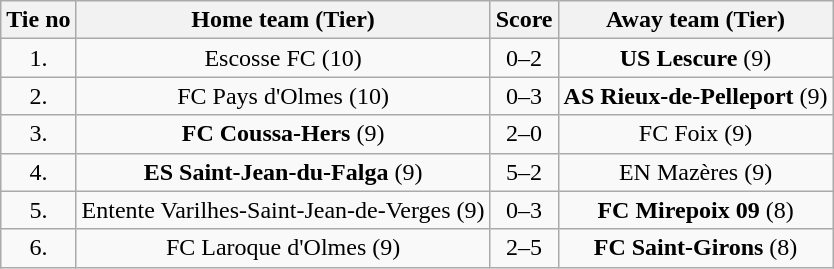<table class="wikitable" style="text-align: center">
<tr>
<th>Tie no</th>
<th>Home team (Tier)</th>
<th>Score</th>
<th>Away team (Tier)</th>
</tr>
<tr>
<td>1.</td>
<td>Escosse FC (10)</td>
<td>0–2</td>
<td><strong>US Lescure</strong> (9)</td>
</tr>
<tr>
<td>2.</td>
<td>FC Pays d'Olmes (10)</td>
<td>0–3</td>
<td><strong>AS Rieux-de-Pelleport</strong> (9)</td>
</tr>
<tr>
<td>3.</td>
<td><strong>FC Coussa-Hers</strong> (9)</td>
<td>2–0</td>
<td>FC Foix (9)</td>
</tr>
<tr>
<td>4.</td>
<td><strong>ES Saint-Jean-du-Falga</strong> (9)</td>
<td>5–2</td>
<td>EN Mazères (9)</td>
</tr>
<tr>
<td>5.</td>
<td>Entente Varilhes-Saint-Jean-de-Verges (9)</td>
<td>0–3</td>
<td><strong>FC Mirepoix 09</strong> (8)</td>
</tr>
<tr>
<td>6.</td>
<td>FC Laroque d'Olmes (9)</td>
<td>2–5</td>
<td><strong>FC Saint-Girons</strong> (8)</td>
</tr>
</table>
